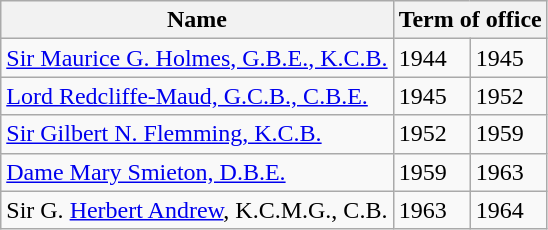<table class="wikitable">
<tr>
<th>Name</th>
<th colspan=2>Term of office</th>
</tr>
<tr>
<td><a href='#'>Sir Maurice G. Holmes, G.B.E., K.C.B.</a></td>
<td>1944</td>
<td>1945</td>
</tr>
<tr>
<td><a href='#'>Lord Redcliffe-Maud, G.C.B., C.B.E.</a></td>
<td>1945</td>
<td>1952</td>
</tr>
<tr>
<td><a href='#'>Sir Gilbert N. Flemming, K.C.B.</a></td>
<td>1952</td>
<td>1959</td>
</tr>
<tr>
<td><a href='#'>Dame Mary Smieton, D.B.E.</a></td>
<td>1959</td>
<td>1963</td>
</tr>
<tr>
<td>Sir G. <a href='#'>Herbert Andrew</a>, K.C.M.G., C.B.</td>
<td>1963</td>
<td>1964</td>
</tr>
</table>
